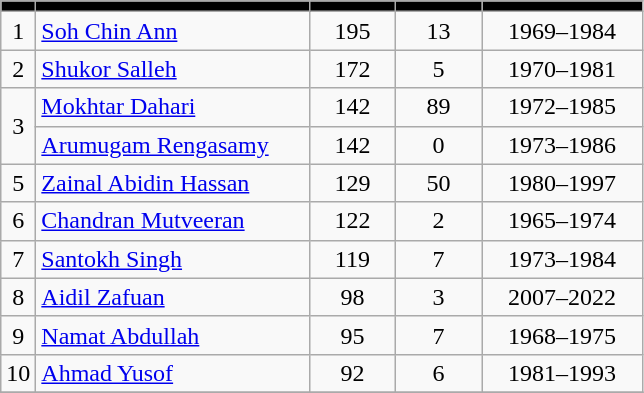<table class="wikitable sortable" style="text-align: center;">
<tr>
<th style=background:#000000;></th>
<th style=background:#000000; width="175px"></th>
<th style=background:#000000; width="50px"></th>
<th style=background:#000000; width="50px"></th>
<th style=background:#000000; width="100px"></th>
</tr>
<tr>
<td>1</td>
<td style="text-align: left;"><a href='#'>Soh Chin Ann</a></td>
<td>195</td>
<td>13</td>
<td>1969–1984</td>
</tr>
<tr>
<td>2</td>
<td style="text-align: left;"><a href='#'>Shukor Salleh</a></td>
<td>172</td>
<td>5</td>
<td>1970–1981</td>
</tr>
<tr>
<td rowspan=2>3</td>
<td style="text-align: left;"><a href='#'>Mokhtar Dahari</a></td>
<td>142</td>
<td>89</td>
<td>1972–1985</td>
</tr>
<tr>
<td style="text-align: left;"><a href='#'>Arumugam Rengasamy</a></td>
<td>142</td>
<td>0</td>
<td>1973–1986</td>
</tr>
<tr>
<td>5</td>
<td style="text-align: left;"><a href='#'>Zainal Abidin Hassan</a></td>
<td>129</td>
<td>50</td>
<td>1980–1997</td>
</tr>
<tr>
<td>6</td>
<td style="text-align: left;"><a href='#'>Chandran Mutveeran</a></td>
<td>122</td>
<td>2</td>
<td>1965–1974</td>
</tr>
<tr>
<td>7</td>
<td style="text-align: left;"><a href='#'>Santokh Singh</a></td>
<td>119</td>
<td>7</td>
<td>1973–1984</td>
</tr>
<tr>
<td>8</td>
<td style="text-align: left;"><a href='#'>Aidil Zafuan</a></td>
<td>98</td>
<td>3</td>
<td>2007–2022</td>
</tr>
<tr>
<td>9</td>
<td style="text-align: left;"><a href='#'>Namat Abdullah</a></td>
<td>95</td>
<td>7</td>
<td>1968–1975</td>
</tr>
<tr>
<td>10</td>
<td style="text-align: left;"><a href='#'>Ahmad Yusof</a></td>
<td>92</td>
<td>6</td>
<td>1981–1993</td>
</tr>
<tr>
</tr>
</table>
